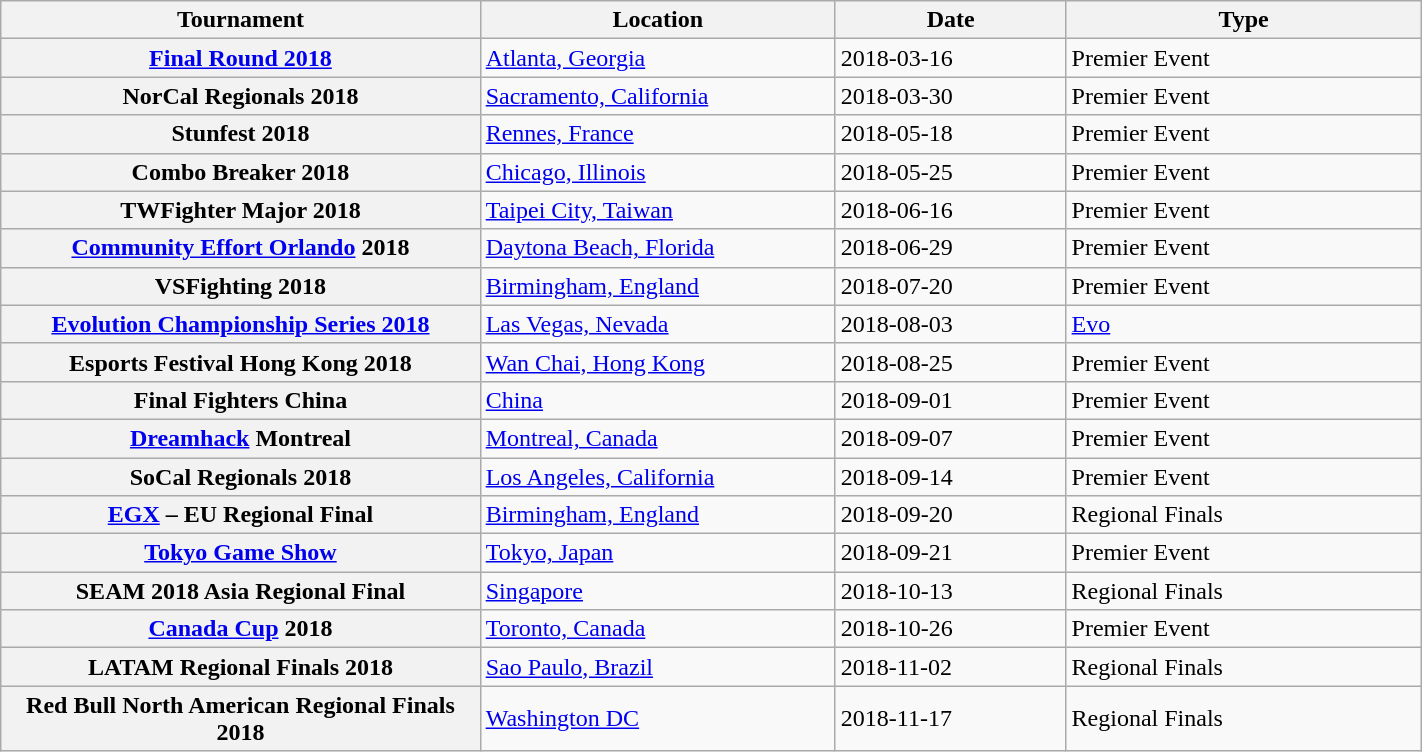<table class="wikitable sortable" width="75%" |->
<tr>
<th scope="col"  width = "27%">Tournament</th>
<th scope="col"  width = "20%">Location</th>
<th scope="col"  width = "13%">Date</th>
<th scope="col"  width = "20%">Type</th>
</tr>
<tr>
<th scope="row"><a href='#'>Final Round 2018</a></th>
<td><a href='#'>Atlanta, Georgia</a></td>
<td>2018-03-16</td>
<td>Premier Event</td>
</tr>
<tr>
<th scope="row">NorCal Regionals 2018</th>
<td><a href='#'>Sacramento, California</a></td>
<td>2018-03-30</td>
<td>Premier Event</td>
</tr>
<tr>
<th scope="row">Stunfest 2018</th>
<td><a href='#'>Rennes, France</a></td>
<td>2018-05-18</td>
<td>Premier Event</td>
</tr>
<tr>
<th scope="row">Combo Breaker 2018</th>
<td><a href='#'>Chicago, Illinois</a></td>
<td>2018-05-25</td>
<td>Premier Event</td>
</tr>
<tr>
<th scope="row">TWFighter Major 2018</th>
<td><a href='#'>Taipei City, Taiwan</a></td>
<td>2018-06-16</td>
<td>Premier Event</td>
</tr>
<tr>
<th scope="row"><a href='#'>Community Effort Orlando</a> 2018</th>
<td><a href='#'>Daytona Beach, Florida</a></td>
<td>2018-06-29</td>
<td>Premier Event</td>
</tr>
<tr>
<th scope="row">VSFighting 2018</th>
<td><a href='#'>Birmingham, England</a></td>
<td>2018-07-20</td>
<td>Premier Event</td>
</tr>
<tr>
<th scope="row"><a href='#'>Evolution Championship Series 2018</a></th>
<td><a href='#'>Las Vegas, Nevada</a></td>
<td>2018-08-03</td>
<td><a href='#'>Evo</a></td>
</tr>
<tr>
<th scope="row">Esports Festival Hong Kong 2018</th>
<td><a href='#'>Wan Chai, Hong Kong</a></td>
<td>2018-08-25</td>
<td>Premier Event</td>
</tr>
<tr>
<th scope="row">Final Fighters China</th>
<td><a href='#'>China</a></td>
<td>2018-09-01</td>
<td>Premier Event</td>
</tr>
<tr>
<th scope="row"><a href='#'>Dreamhack</a> Montreal</th>
<td><a href='#'>Montreal, Canada</a></td>
<td>2018-09-07</td>
<td>Premier Event</td>
</tr>
<tr>
<th scope="row">SoCal Regionals 2018</th>
<td><a href='#'>Los Angeles, California</a></td>
<td>2018-09-14</td>
<td>Premier Event</td>
</tr>
<tr>
<th scope="row"><a href='#'>EGX</a> – EU Regional Final</th>
<td><a href='#'>Birmingham, England</a></td>
<td>2018-09-20</td>
<td>Regional Finals</td>
</tr>
<tr>
<th scope="row"><a href='#'>Tokyo Game Show</a></th>
<td><a href='#'>Tokyo, Japan</a></td>
<td>2018-09-21</td>
<td>Premier Event</td>
</tr>
<tr>
<th scope="row">SEAM 2018 Asia Regional Final</th>
<td><a href='#'>Singapore</a></td>
<td>2018-10-13</td>
<td>Regional Finals</td>
</tr>
<tr>
<th scope="row"><a href='#'>Canada Cup</a> 2018</th>
<td><a href='#'>Toronto, Canada</a></td>
<td>2018-10-26</td>
<td>Premier Event</td>
</tr>
<tr>
<th scope="row">LATAM Regional Finals 2018</th>
<td><a href='#'>Sao Paulo, Brazil</a></td>
<td>2018-11-02</td>
<td>Regional Finals</td>
</tr>
<tr>
<th scope="row">Red Bull North American Regional Finals 2018</th>
<td><a href='#'>Washington DC</a></td>
<td>2018-11-17</td>
<td>Regional Finals</td>
</tr>
</table>
